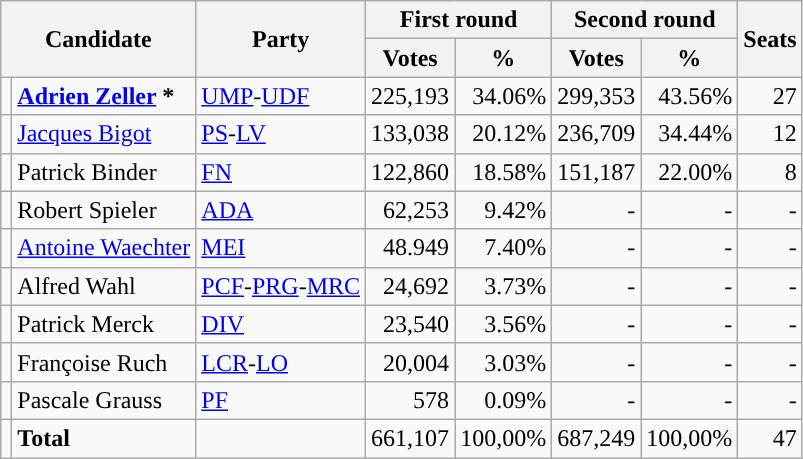<table class="wikitable" style="text-align:right">
<tr>
<th colspan=2 rowspan=2>Candidate</th>
<th rowspan=2>Party</th>
<th colspan=2>First round</th>
<th colspan=2>Second round</th>
<th rowspan=2>Seats</th>
</tr>
<tr>
<th>Votes</th>
<th>%</th>
<th>Votes</th>
<th>%</th>
</tr>
<tr>
<td style="background:"></td>
<td align=left><strong><a href='#'>Adrien Zeller</a> *</strong></td>
<td align=left><a href='#'>UMP</a>-<a href='#'>UDF</a></td>
<td>225,193</td>
<td>34.06%</td>
<td>299,353</td>
<td>43.56%</td>
<td>27</td>
</tr>
<tr>
<td style="background:"></td>
<td align=left><a href='#'>Jacques Bigot</a></td>
<td align=left><a href='#'>PS</a>-<a href='#'>LV</a></td>
<td>133,038</td>
<td>20.12%</td>
<td>236,709</td>
<td>34.44%</td>
<td>12</td>
</tr>
<tr>
<td style="background:"></td>
<td align=left>Patrick Binder</td>
<td align=left><a href='#'>FN</a></td>
<td>122,860</td>
<td>18.58%</td>
<td>151,187</td>
<td>22.00%</td>
<td>8</td>
</tr>
<tr>
<td style="background:"></td>
<td align=left>Robert Spieler</td>
<td align=left><a href='#'>ADA</a></td>
<td>62,253</td>
<td>9.42%</td>
<td>-</td>
<td>-</td>
<td>-</td>
</tr>
<tr>
<td style="background:"></td>
<td align=left><a href='#'>Antoine Waechter</a></td>
<td align=left><a href='#'>MEI</a></td>
<td>48.949</td>
<td>7.40%</td>
<td>-</td>
<td>-</td>
<td>-</td>
</tr>
<tr>
<td style="background:"></td>
<td align=left>Alfred Wahl</td>
<td align=left><a href='#'>PCF</a>-<a href='#'>PRG</a>-<a href='#'>MRC</a></td>
<td>24,692</td>
<td>3.73%</td>
<td>-</td>
<td>-</td>
<td>-</td>
</tr>
<tr>
<td style="background:"></td>
<td align=left>Patrick Merck</td>
<td align=left><a href='#'>DIV</a></td>
<td>23,540</td>
<td>3.56%</td>
<td>-</td>
<td>-</td>
<td>-</td>
</tr>
<tr>
<td style="background:"></td>
<td align=left>Françoise Ruch</td>
<td align=left><a href='#'>LCR</a>-<a href='#'>LO</a></td>
<td>20,004</td>
<td>3.03%</td>
<td>-</td>
<td>-</td>
<td>-</td>
</tr>
<tr>
<td style="background:"></td>
<td align=left>Pascale Grauss</td>
<td align=left><a href='#'>PF</a></td>
<td>578</td>
<td>0.09%</td>
<td>-</td>
<td>-</td>
<td>-</td>
</tr>
<tr>
<td></td>
<td align=left><strong>Total</strong></td>
<td align=left></td>
<td>661,107</td>
<td>100,00%</td>
<td>687,249</td>
<td>100,00%</td>
<td>47</td>
</tr>
</table>
